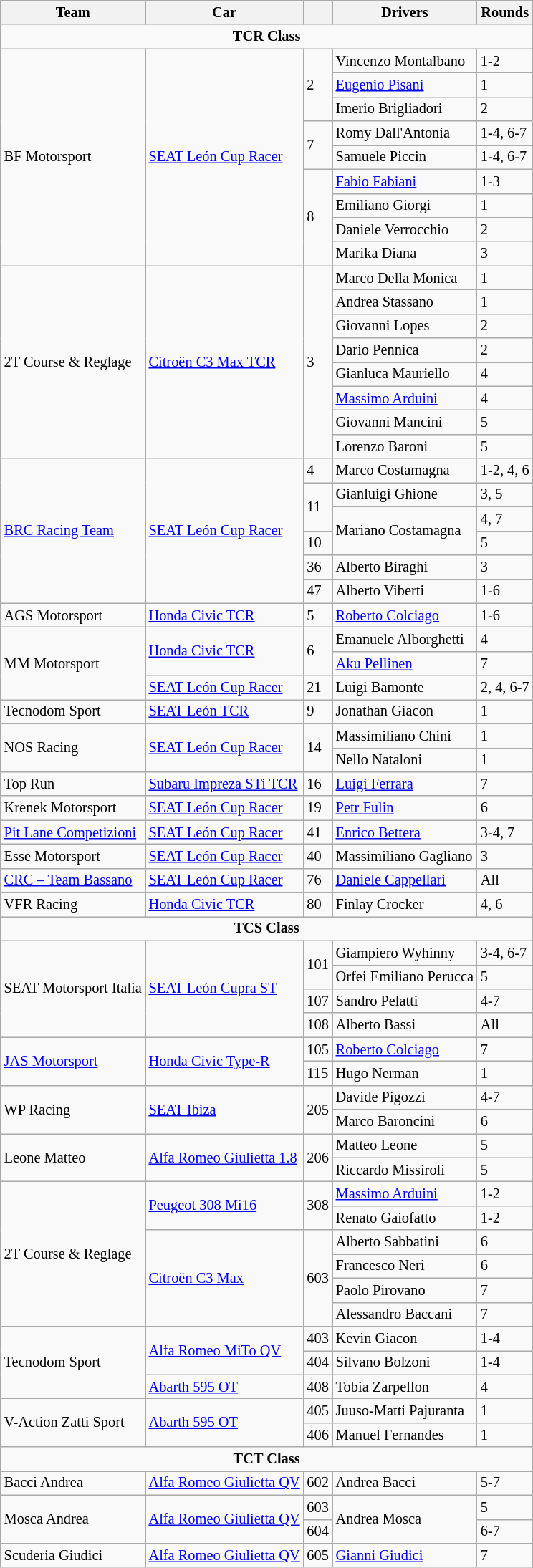<table class="wikitable" style="font-size: 85%">
<tr>
<th>Team</th>
<th>Car</th>
<th></th>
<th>Drivers</th>
<th>Rounds</th>
</tr>
<tr>
<td colspan=5 align=center><strong>TCR Class</strong></td>
</tr>
<tr>
<td rowspan=9> BF Motorsport</td>
<td rowspan=9><a href='#'>SEAT León Cup Racer</a></td>
<td rowspan=3>2</td>
<td> Vincenzo Montalbano</td>
<td>1-2</td>
</tr>
<tr>
<td> <a href='#'>Eugenio Pisani</a></td>
<td>1</td>
</tr>
<tr>
<td> Imerio Brigliadori</td>
<td>2</td>
</tr>
<tr>
<td rowspan=2>7</td>
<td> Romy Dall'Antonia</td>
<td>1-4, 6-7</td>
</tr>
<tr>
<td> Samuele Piccin</td>
<td>1-4, 6-7</td>
</tr>
<tr>
<td rowspan=4>8</td>
<td> <a href='#'>Fabio Fabiani</a></td>
<td>1-3</td>
</tr>
<tr>
<td> Emiliano Giorgi</td>
<td>1</td>
</tr>
<tr>
<td> Daniele Verrocchio</td>
<td>2</td>
</tr>
<tr>
<td> Marika Diana</td>
<td>3</td>
</tr>
<tr>
<td rowspan=8> 2T Course & Reglage</td>
<td rowspan=8><a href='#'>Citroën C3 Max TCR</a></td>
<td rowspan=8>3</td>
<td> Marco Della Monica</td>
<td>1</td>
</tr>
<tr>
<td> Andrea Stassano</td>
<td>1</td>
</tr>
<tr>
<td> Giovanni Lopes</td>
<td>2</td>
</tr>
<tr>
<td> Dario Pennica</td>
<td>2</td>
</tr>
<tr>
<td> Gianluca Mauriello</td>
<td>4</td>
</tr>
<tr>
<td> <a href='#'>Massimo Arduini</a></td>
<td>4</td>
</tr>
<tr>
<td> Giovanni Mancini</td>
<td>5</td>
</tr>
<tr>
<td> Lorenzo Baroni</td>
<td>5</td>
</tr>
<tr>
<td rowspan=6> <a href='#'>BRC Racing Team</a></td>
<td rowspan=6><a href='#'>SEAT León Cup Racer</a></td>
<td rowspan=1>4</td>
<td> Marco Costamagna</td>
<td>1-2, 4, 6</td>
</tr>
<tr>
<td rowspan=2>11</td>
<td> Gianluigi Ghione</td>
<td>3, 5</td>
</tr>
<tr>
<td rowspan=2> Mariano Costamagna</td>
<td>4, 7</td>
</tr>
<tr>
<td>10</td>
<td>5</td>
</tr>
<tr>
<td>36</td>
<td> Alberto Biraghi</td>
<td>3</td>
</tr>
<tr>
<td>47</td>
<td> Alberto Viberti</td>
<td>1-6</td>
</tr>
<tr>
<td> AGS Motorsport</td>
<td><a href='#'>Honda Civic TCR</a></td>
<td>5</td>
<td> <a href='#'>Roberto Colciago</a></td>
<td>1-6</td>
</tr>
<tr>
<td rowspan=3> MM Motorsport</td>
<td rowspan=2><a href='#'>Honda Civic TCR</a></td>
<td rowspan=2>6</td>
<td> Emanuele Alborghetti</td>
<td>4</td>
</tr>
<tr>
<td> <a href='#'>Aku Pellinen</a></td>
<td>7</td>
</tr>
<tr>
<td><a href='#'>SEAT León Cup Racer</a></td>
<td>21</td>
<td> Luigi Bamonte</td>
<td>2, 4, 6-7</td>
</tr>
<tr>
<td> Tecnodom Sport</td>
<td><a href='#'>SEAT León TCR</a></td>
<td>9</td>
<td> Jonathan Giacon</td>
<td>1</td>
</tr>
<tr>
<td rowspan=2> NOS Racing</td>
<td rowspan=2><a href='#'>SEAT León Cup Racer</a></td>
<td rowspan=2>14</td>
<td> Massimiliano Chini</td>
<td>1</td>
</tr>
<tr>
<td> Nello Nataloni</td>
<td>1</td>
</tr>
<tr>
<td> Top Run</td>
<td><a href='#'>Subaru Impreza STi TCR</a></td>
<td>16</td>
<td> <a href='#'>Luigi Ferrara</a></td>
<td>7</td>
</tr>
<tr>
<td> Krenek Motorsport</td>
<td><a href='#'>SEAT León Cup Racer</a></td>
<td>19</td>
<td> <a href='#'>Petr Fulin</a></td>
<td>6</td>
</tr>
<tr>
<td> <a href='#'>Pit Lane Competizioni</a></td>
<td><a href='#'>SEAT León Cup Racer</a></td>
<td>41</td>
<td> <a href='#'>Enrico Bettera</a></td>
<td>3-4, 7</td>
</tr>
<tr>
<td> Esse Motorsport</td>
<td><a href='#'>SEAT León Cup Racer</a></td>
<td>40</td>
<td> Massimiliano Gagliano</td>
<td>3</td>
</tr>
<tr>
<td> <a href='#'>CRC – Team Bassano</a></td>
<td><a href='#'>SEAT León Cup Racer</a></td>
<td>76</td>
<td> <a href='#'>Daniele Cappellari</a></td>
<td>All</td>
</tr>
<tr>
<td> VFR Racing</td>
<td><a href='#'>Honda Civic TCR</a></td>
<td>80</td>
<td> Finlay Crocker</td>
<td>4, 6</td>
</tr>
<tr>
<td colspan=5 align=center><strong>TCS Class</strong></td>
</tr>
<tr>
<td rowspan=4> SEAT Motorsport Italia</td>
<td rowspan=4><a href='#'>SEAT León Cupra ST</a></td>
<td rowspan=2>101</td>
<td> Giampiero Wyhinny</td>
<td>3-4, 6-7</td>
</tr>
<tr>
<td> Orfei Emiliano Perucca</td>
<td>5</td>
</tr>
<tr>
<td>107</td>
<td> Sandro Pelatti</td>
<td>4-7</td>
</tr>
<tr>
<td>108</td>
<td> Alberto Bassi</td>
<td>All</td>
</tr>
<tr>
<td rowspan=2> <a href='#'>JAS Motorsport</a></td>
<td rowspan=2><a href='#'>Honda Civic Type-R</a></td>
<td>105</td>
<td> <a href='#'>Roberto Colciago</a></td>
<td>7</td>
</tr>
<tr>
<td>115</td>
<td> Hugo Nerman</td>
<td>1</td>
</tr>
<tr>
<td rowspan=2> WP Racing</td>
<td rowspan=2><a href='#'>SEAT Ibiza</a></td>
<td rowspan=2>205</td>
<td> Davide Pigozzi</td>
<td>4-7</td>
</tr>
<tr>
<td> Marco Baroncini</td>
<td>6</td>
</tr>
<tr>
<td rowspan=2> Leone Matteo</td>
<td rowspan=2><a href='#'>Alfa Romeo Giulietta 1.8</a></td>
<td rowspan=2>206</td>
<td> Matteo Leone</td>
<td>5</td>
</tr>
<tr>
<td> Riccardo Missiroli</td>
<td>5</td>
</tr>
<tr>
<td rowspan=6> 2T Course & Reglage</td>
<td rowspan=2><a href='#'>Peugeot 308 Mi16</a></td>
<td rowspan=2>308</td>
<td> <a href='#'>Massimo Arduini</a></td>
<td>1-2</td>
</tr>
<tr>
<td> Renato Gaiofatto</td>
<td>1-2</td>
</tr>
<tr>
<td rowspan=4><a href='#'>Citroën C3 Max</a></td>
<td rowspan=4>603</td>
<td> Alberto Sabbatini</td>
<td>6</td>
</tr>
<tr>
<td> Francesco Neri</td>
<td>6</td>
</tr>
<tr>
<td> Paolo Pirovano</td>
<td>7</td>
</tr>
<tr>
<td> Alessandro Baccani</td>
<td>7</td>
</tr>
<tr>
<td rowspan=3> Tecnodom Sport</td>
<td rowspan=2><a href='#'>Alfa Romeo MiTo QV</a></td>
<td>403</td>
<td> Kevin Giacon</td>
<td>1-4</td>
</tr>
<tr>
<td>404</td>
<td> Silvano Bolzoni</td>
<td>1-4</td>
</tr>
<tr>
<td><a href='#'>Abarth 595 OT</a></td>
<td>408</td>
<td> Tobia Zarpellon</td>
<td>4</td>
</tr>
<tr>
<td rowspan=2> V-Action Zatti Sport</td>
<td rowspan=2><a href='#'>Abarth 595 OT</a></td>
<td>405</td>
<td> Juuso-Matti Pajuranta</td>
<td>1</td>
</tr>
<tr>
<td>406</td>
<td> Manuel Fernandes</td>
<td>1</td>
</tr>
<tr>
<td colspan=5 align=center><strong>TCT Class</strong></td>
</tr>
<tr>
<td> Bacci Andrea</td>
<td><a href='#'>Alfa Romeo Giulietta QV</a></td>
<td>602</td>
<td> Andrea Bacci</td>
<td>5-7</td>
</tr>
<tr>
<td rowspan=2> Mosca Andrea</td>
<td rowspan=2><a href='#'>Alfa Romeo Giulietta QV</a></td>
<td>603</td>
<td rowspan=2> Andrea Mosca</td>
<td>5</td>
</tr>
<tr>
<td>604</td>
<td>6-7</td>
</tr>
<tr>
<td> Scuderia Giudici</td>
<td><a href='#'>Alfa Romeo Giulietta QV</a></td>
<td>605</td>
<td> <a href='#'>Gianni Giudici</a></td>
<td>7</td>
</tr>
</table>
